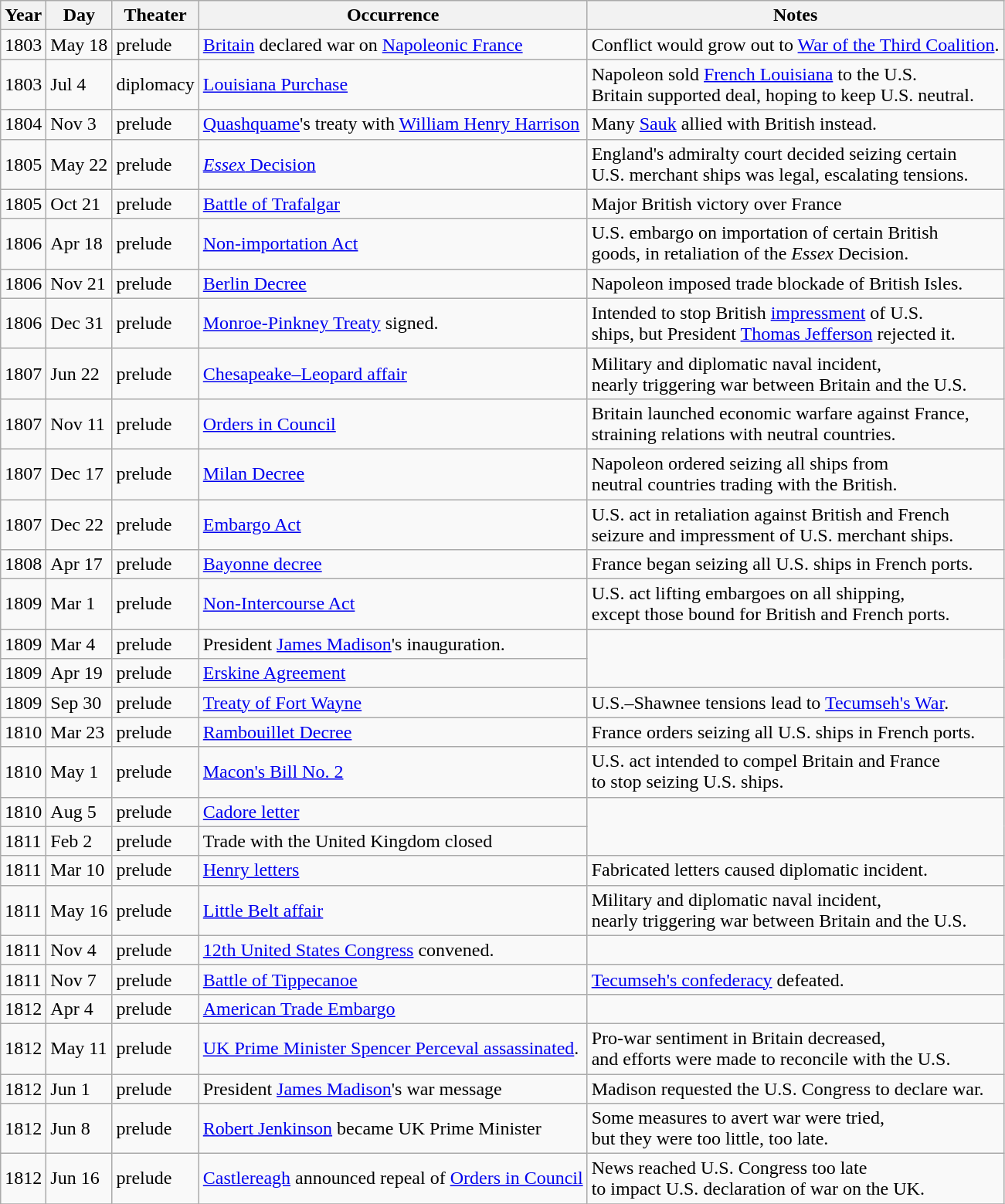<table class="wikitable sortable">
<tr>
<th>Year</th>
<th>Day</th>
<th>Theater</th>
<th>Occurrence</th>
<th>Notes</th>
</tr>
<tr>
<td>1803</td>
<td>May 18</td>
<td>prelude</td>
<td><a href='#'>Britain</a> declared war on <a href='#'>Napoleonic France</a></td>
<td>Conflict would grow out to <a href='#'>War of the Third Coalition</a>.</td>
</tr>
<tr>
<td>1803</td>
<td>Jul 4</td>
<td>diplomacy</td>
<td><a href='#'>Louisiana Purchase</a></td>
<td>Napoleon sold <a href='#'>French Louisiana</a> to the U.S.<br>Britain supported deal, hoping to keep U.S. neutral.</td>
</tr>
<tr>
<td>1804</td>
<td>Nov 3</td>
<td>prelude</td>
<td><a href='#'>Quashquame</a>'s treaty with <a href='#'>William Henry Harrison</a></td>
<td>Many <a href='#'>Sauk</a> allied with British instead.</td>
</tr>
<tr>
<td>1805</td>
<td>May 22</td>
<td>prelude</td>
<td><a href='#'><em>Essex</em> Decision</a></td>
<td>England's admiralty court decided seizing certain<br>U.S. merchant ships was legal, escalating tensions.</td>
</tr>
<tr>
<td>1805</td>
<td>Oct 21</td>
<td>prelude</td>
<td><a href='#'>Battle of Trafalgar</a></td>
<td>Major British victory over France</td>
</tr>
<tr>
<td>1806</td>
<td>Apr 18</td>
<td>prelude</td>
<td><a href='#'>Non-importation Act</a></td>
<td>U.S. embargo on importation of certain British<br>goods, in retaliation of the <em>Essex</em> Decision.</td>
</tr>
<tr>
<td>1806</td>
<td>Nov 21</td>
<td>prelude</td>
<td><a href='#'>Berlin Decree</a></td>
<td>Napoleon imposed trade blockade of British Isles.</td>
</tr>
<tr>
<td>1806</td>
<td>Dec 31</td>
<td>prelude</td>
<td><a href='#'>Monroe-Pinkney Treaty</a> signed.</td>
<td>Intended to stop British <a href='#'>impressment</a> of U.S.<br>ships, but President <a href='#'>Thomas Jefferson</a> rejected it.</td>
</tr>
<tr>
<td>1807</td>
<td>Jun 22</td>
<td>prelude</td>
<td><a href='#'>Chesapeake–Leopard affair</a></td>
<td>Military and diplomatic naval incident,<br>nearly triggering war between Britain and the U.S.</td>
</tr>
<tr>
<td>1807</td>
<td>Nov 11</td>
<td>prelude</td>
<td><a href='#'>Orders in Council</a></td>
<td>Britain launched economic warfare against France,<br>straining relations with neutral countries.</td>
</tr>
<tr>
<td>1807</td>
<td>Dec 17</td>
<td>prelude</td>
<td><a href='#'>Milan Decree</a></td>
<td>Napoleon ordered seizing all ships from<br>neutral countries trading with the British.</td>
</tr>
<tr>
<td>1807</td>
<td>Dec 22</td>
<td>prelude</td>
<td><a href='#'>Embargo Act</a></td>
<td>U.S. act in retaliation against British and French<br>seizure and impressment of U.S. merchant ships.</td>
</tr>
<tr>
<td>1808</td>
<td>Apr 17</td>
<td>prelude</td>
<td><a href='#'>Bayonne decree</a></td>
<td>France began seizing all U.S. ships in French ports.</td>
</tr>
<tr>
<td>1809</td>
<td>Mar 1</td>
<td>prelude</td>
<td><a href='#'>Non-Intercourse Act</a></td>
<td>U.S. act lifting embargoes on all shipping,<br>except those bound for British and French ports.</td>
</tr>
<tr>
<td>1809</td>
<td>Mar 4</td>
<td>prelude</td>
<td>President <a href='#'>James Madison</a>'s inauguration.</td>
</tr>
<tr>
<td>1809</td>
<td>Apr 19</td>
<td>prelude</td>
<td><a href='#'>Erskine Agreement</a></td>
</tr>
<tr>
<td>1809</td>
<td>Sep 30</td>
<td>prelude</td>
<td><a href='#'>Treaty of Fort Wayne</a></td>
<td>U.S.–Shawnee tensions lead to <a href='#'>Tecumseh's War</a>.</td>
</tr>
<tr>
<td>1810</td>
<td>Mar 23</td>
<td>prelude</td>
<td><a href='#'>Rambouillet Decree</a></td>
<td>France orders seizing all U.S. ships in French ports.</td>
</tr>
<tr>
<td>1810</td>
<td>May 1</td>
<td>prelude</td>
<td><a href='#'>Macon's Bill No. 2</a></td>
<td>U.S. act intended to compel Britain and France<br>to stop seizing U.S. ships.</td>
</tr>
<tr>
<td>1810</td>
<td>Aug 5</td>
<td>prelude</td>
<td><a href='#'>Cadore letter</a></td>
</tr>
<tr>
<td>1811</td>
<td>Feb 2</td>
<td>prelude</td>
<td>Trade with the United Kingdom closed</td>
</tr>
<tr>
<td>1811</td>
<td>Mar 10</td>
<td>prelude</td>
<td><a href='#'>Henry letters</a></td>
<td>Fabricated letters caused diplomatic incident.</td>
</tr>
<tr>
<td>1811</td>
<td>May 16</td>
<td>prelude</td>
<td><a href='#'>Little Belt affair</a></td>
<td>Military and diplomatic naval incident,<br>nearly triggering war between Britain and the U.S.</td>
</tr>
<tr>
<td>1811</td>
<td>Nov 4</td>
<td>prelude</td>
<td><a href='#'>12th United States Congress</a> convened.</td>
</tr>
<tr>
<td>1811</td>
<td>Nov 7</td>
<td>prelude</td>
<td><a href='#'>Battle of Tippecanoe</a></td>
<td><a href='#'>Tecumseh's confederacy</a> defeated.</td>
</tr>
<tr>
<td>1812</td>
<td>Apr 4</td>
<td>prelude</td>
<td><a href='#'>American Trade Embargo</a></td>
</tr>
<tr>
<td>1812</td>
<td>May 11</td>
<td>prelude</td>
<td><a href='#'>UK Prime Minister Spencer Perceval assassinated</a>.</td>
<td>Pro-war sentiment in Britain decreased,<br>and efforts were made to reconcile with the U.S.</td>
</tr>
<tr>
<td>1812</td>
<td>Jun 1</td>
<td>prelude</td>
<td>President <a href='#'>James Madison</a>'s war message</td>
<td>Madison requested the U.S. Congress to declare war.</td>
</tr>
<tr>
<td>1812</td>
<td>Jun 8</td>
<td>prelude</td>
<td><a href='#'>Robert Jenkinson</a> became UK Prime Minister</td>
<td>Some measures to avert war were tried,<br>but they were too little, too late.</td>
</tr>
<tr>
<td>1812</td>
<td>Jun 16</td>
<td>prelude</td>
<td><a href='#'>Castlereagh</a> announced repeal of <a href='#'>Orders in Council</a></td>
<td>News reached U.S. Congress too late<br>to impact U.S. declaration of war on the UK.</td>
</tr>
<tr>
</tr>
</table>
